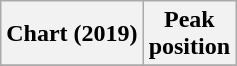<table class="wikitable plainrowheaders" style="text-align:center">
<tr>
<th scope="col">Chart (2019)</th>
<th scope="col">Peak<br>position</th>
</tr>
<tr>
</tr>
</table>
